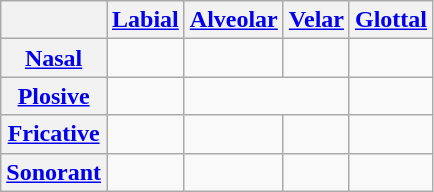<table class="wikitable">
<tr>
<th></th>
<th><a href='#'>Labial</a></th>
<th><a href='#'>Alveolar</a></th>
<th><a href='#'>Velar</a></th>
<th><a href='#'>Glottal</a></th>
</tr>
<tr align=center>
<th><a href='#'>Nasal</a></th>
<td></td>
<td></td>
<td> </td>
<td> </td>
</tr>
<tr align=center>
<th><a href='#'>Plosive</a></th>
<td></td>
<td colspan=2></td>
<td></td>
</tr>
<tr align=center>
<th><a href='#'>Fricative</a></th>
<td> </td>
<td> </td>
<td> </td>
<td></td>
</tr>
<tr align=center>
<th><a href='#'>Sonorant</a></th>
<td></td>
<td></td>
<td> </td>
<td> </td>
</tr>
</table>
